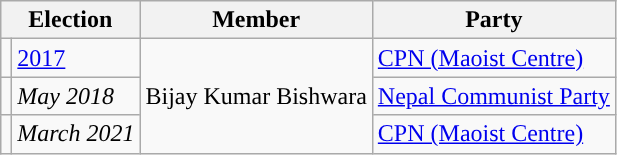<table class="wikitable">
<tr>
<th colspan="2">Election</th>
<th>Member</th>
<th>Party</th>
</tr>
<tr>
<td style="background-color:"></td>
<td><a href='#'>2017</a></td>
<td rowspan="3">Bijay Kumar Bishwara</td>
<td><a href='#'>CPN (Maoist Centre)</a></td>
</tr>
<tr>
<td style="background-color:"></td>
<td><em>May 2018</em></td>
<td><a href='#'>Nepal Communist Party</a></td>
</tr>
<tr>
<td style="background-color:"></td>
<td><em>March 2021</em></td>
<td><a href='#'>CPN (Maoist Centre)</a></td>
</tr>
</table>
